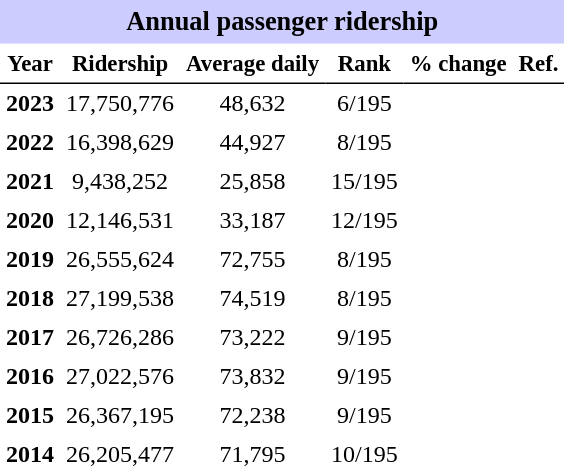<table class="toccolours" cellpadding="4" cellspacing="0" style="text-align:right;">
<tr>
<th colspan="6"  style="background-color:#ccf; background-color:#ccf; font-size:110%; text-align:center;">Annual passenger ridership</th>
</tr>
<tr style="font-size:95%; text-align:center">
<th style="border-bottom:1px solid black">Year</th>
<th style="border-bottom:1px solid black">Ridership</th>
<th style="border-bottom:1px solid black">Average daily</th>
<th style="border-bottom:1px solid black">Rank</th>
<th style="border-bottom:1px solid black">% change</th>
<th style="border-bottom:1px solid black">Ref.</th>
</tr>
<tr style="text-align:center;">
<td><strong>2023</strong></td>
<td>17,750,776</td>
<td>48,632</td>
<td>6/195</td>
<td></td>
<td></td>
</tr>
<tr>
</tr>
<tr style="text-align:center;">
<td><strong>2022</strong></td>
<td>16,398,629</td>
<td>44,927</td>
<td>8/195</td>
<td></td>
<td></td>
</tr>
<tr style="text-align:center;">
<td><strong>2021</strong></td>
<td>9,438,252</td>
<td>25,858</td>
<td>15/195</td>
<td></td>
<td></td>
</tr>
<tr style="text-align:center;">
<td><strong>2020</strong></td>
<td>12,146,531</td>
<td>33,187</td>
<td>12/195</td>
<td></td>
<td></td>
</tr>
<tr style="text-align:center;">
<td><strong>2019</strong></td>
<td>26,555,624</td>
<td>72,755</td>
<td>8/195</td>
<td></td>
<td></td>
</tr>
<tr style="text-align:center;">
<td><strong>2018</strong></td>
<td>27,199,538</td>
<td>74,519</td>
<td>8/195</td>
<td></td>
<td></td>
</tr>
<tr style="text-align:center;">
<td><strong>2017</strong></td>
<td>26,726,286</td>
<td>73,222</td>
<td>9/195</td>
<td></td>
<td></td>
</tr>
<tr style="text-align:center;">
<td><strong>2016</strong></td>
<td>27,022,576</td>
<td>73,832</td>
<td>9/195</td>
<td></td>
<td></td>
</tr>
<tr style="text-align:center;">
<td><strong>2015</strong></td>
<td>26,367,195</td>
<td>72,238</td>
<td>9/195</td>
<td></td>
<td></td>
</tr>
<tr style="text-align:center;">
<td><strong>2014</strong></td>
<td>26,205,477</td>
<td>71,795</td>
<td>10/195</td>
<td></td>
<td></td>
</tr>
</table>
